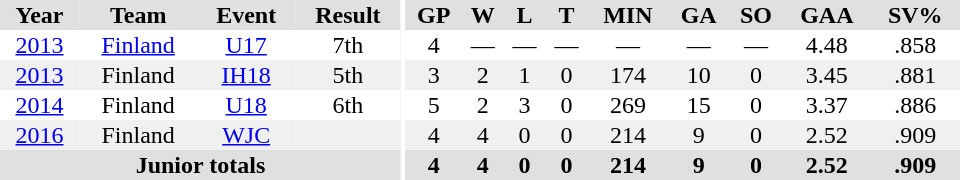<table border="0" cellpadding="1" cellspacing="0" ID="Table3" style="text-align:center; width:40em;">
<tr bgcolor="#e0e0e0">
<th>Year</th>
<th>Team</th>
<th>Event</th>
<th>Result</th>
<th rowspan="99" bgcolor="#ffffff"></th>
<th>GP</th>
<th>W</th>
<th>L</th>
<th>T</th>
<th>MIN</th>
<th>GA</th>
<th>SO</th>
<th>GAA</th>
<th>SV%</th>
</tr>
<tr>
<td><a href='#'>2013</a></td>
<td><a href='#'>Finland</a></td>
<td><a href='#'>U17</a></td>
<td>7th</td>
<td>4</td>
<td>—</td>
<td>—</td>
<td>—</td>
<td>—</td>
<td>—</td>
<td>—</td>
<td>4.48</td>
<td>.858</td>
</tr>
<tr bgcolor="#f0f0f0">
<td><a href='#'>2013</a></td>
<td>Finland</td>
<td><a href='#'>IH18</a></td>
<td>5th</td>
<td>3</td>
<td>2</td>
<td>1</td>
<td>0</td>
<td>174</td>
<td>10</td>
<td>0</td>
<td>3.45</td>
<td>.881</td>
</tr>
<tr>
<td><a href='#'>2014</a></td>
<td>Finland</td>
<td><a href='#'>U18</a></td>
<td>6th</td>
<td>5</td>
<td>2</td>
<td>3</td>
<td>0</td>
<td>269</td>
<td>15</td>
<td>0</td>
<td>3.37</td>
<td>.886</td>
</tr>
<tr bgcolor="#f0f0f0">
<td><a href='#'>2016</a></td>
<td>Finland</td>
<td><a href='#'>WJC</a></td>
<td></td>
<td>4</td>
<td>4</td>
<td>0</td>
<td>0</td>
<td>214</td>
<td>9</td>
<td>0</td>
<td>2.52</td>
<td>.909</td>
</tr>
<tr bgcolor="#e0e0e0">
<th colspan="4">Junior totals</th>
<th>4</th>
<th>4</th>
<th>0</th>
<th>0</th>
<th>214</th>
<th>9</th>
<th>0</th>
<th>2.52</th>
<th>.909</th>
</tr>
</table>
